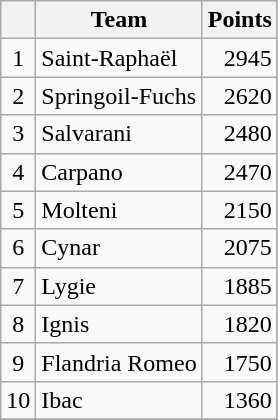<table class="wikitable">
<tr>
<th></th>
<th>Team</th>
<th>Points</th>
</tr>
<tr>
<td style="text-align:center">1</td>
<td>Saint-Raphaël</td>
<td align="right">2945</td>
</tr>
<tr>
<td style="text-align:center">2</td>
<td>Springoil-Fuchs</td>
<td align="right">2620</td>
</tr>
<tr>
<td style="text-align:center">3</td>
<td>Salvarani</td>
<td align="right">2480</td>
</tr>
<tr>
<td style="text-align:center">4</td>
<td>Carpano</td>
<td align="right">2470</td>
</tr>
<tr>
<td style="text-align:center">5</td>
<td>Molteni</td>
<td align="right">2150</td>
</tr>
<tr>
<td style="text-align:center">6</td>
<td>Cynar</td>
<td align="right">2075</td>
</tr>
<tr>
<td style="text-align:center">7</td>
<td>Lygie</td>
<td align="right">1885</td>
</tr>
<tr>
<td style="text-align:center">8</td>
<td>Ignis</td>
<td align="right">1820</td>
</tr>
<tr>
<td style="text-align:center">9</td>
<td>Flandria Romeo</td>
<td align="right">1750</td>
</tr>
<tr>
<td style="text-align:center">10</td>
<td>Ibac</td>
<td align="right">1360</td>
</tr>
<tr>
</tr>
</table>
